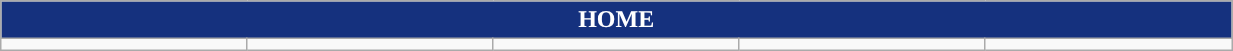<table class="wikitable collapsible collapsed" style="width:65%">
<tr>
<th colspan=6 ! style="color:white; background:#15317E">HOME</th>
</tr>
<tr>
<td></td>
<td></td>
<td></td>
<td></td>
<td></td>
</tr>
</table>
